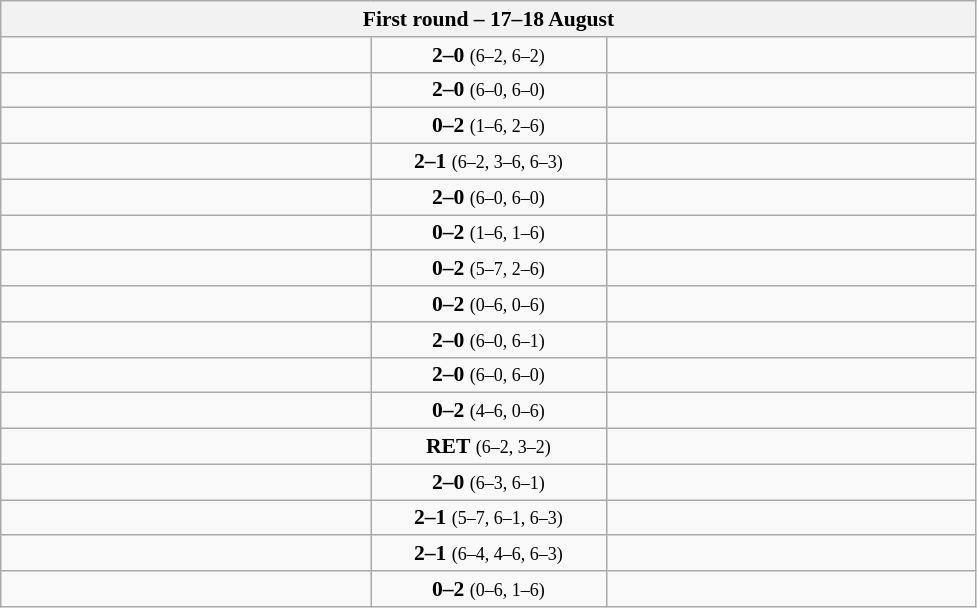<table class="wikitable" style="text-align: center; font-size:90% ">
<tr>
<th colspan=3>First round – 17–18 August</th>
</tr>
<tr>
<td align=left width="240"><strong></strong></td>
<td align=center width="150"><strong>2–0</strong> <small>(6–2, 6–2)</small></td>
<td align=left width="240"></td>
</tr>
<tr>
<td align=left><strong></strong></td>
<td align=center><strong>2–0</strong> <small>(6–0, 6–0)</small></td>
<td align=left></td>
</tr>
<tr>
<td align=left></td>
<td align=center><strong>0–2</strong> <small>(1–6, 2–6)</small></td>
<td align=left><strong></strong></td>
</tr>
<tr>
<td align=left><strong></strong></td>
<td align=center><strong>2–1</strong> <small>(6–2, 3–6, 6–3)</small></td>
<td align=left></td>
</tr>
<tr>
<td align=left><strong></strong></td>
<td align=center><strong>2–0</strong> <small>(6–0, 6–0)</small></td>
<td align=left></td>
</tr>
<tr>
<td align=left></td>
<td align=center><strong>0–2</strong> <small>(1–6, 1–6)</small></td>
<td align=left><strong></strong></td>
</tr>
<tr>
<td align=left></td>
<td align=center><strong>0–2</strong> <small>(5–7, 2–6)</small></td>
<td align=left><strong></strong></td>
</tr>
<tr>
<td align=left></td>
<td align=center><strong>0–2</strong> <small>(0–6, 0–6)</small></td>
<td align=left><strong></strong></td>
</tr>
<tr>
<td align=left><strong></strong></td>
<td align=center><strong>2–0</strong> <small>(6–0, 6–1)</small></td>
<td align=left></td>
</tr>
<tr>
<td align=left><strong></strong></td>
<td align=center><strong>2–0</strong> <small>(6–0, 6–0)</small></td>
<td align=left></td>
</tr>
<tr>
<td align=left></td>
<td align=center><strong>0–2</strong> <small>(4–6, 0–6)</small></td>
<td align=left><strong></strong></td>
</tr>
<tr>
<td align=left><strong></strong></td>
<td align=center><strong>RET</strong> <small>(6–2, 3–2)</small></td>
<td align=left></td>
</tr>
<tr>
<td align=left><strong></strong></td>
<td align=center><strong>2–0</strong> <small>(6–3, 6–1)</small></td>
<td align=left></td>
</tr>
<tr>
<td align=left><strong></strong></td>
<td align=center><strong>2–1</strong> <small>(5–7, 6–1, 6–3)</small></td>
<td align=left></td>
</tr>
<tr>
<td align=left><strong></strong></td>
<td align=center><strong>2–1</strong> <small>(6–4, 4–6, 6–3)</small></td>
<td align=left></td>
</tr>
<tr>
<td align=left></td>
<td align=center><strong>0–2</strong> <small>(0–6, 1–6)</small></td>
<td align=left><strong></strong></td>
</tr>
</table>
